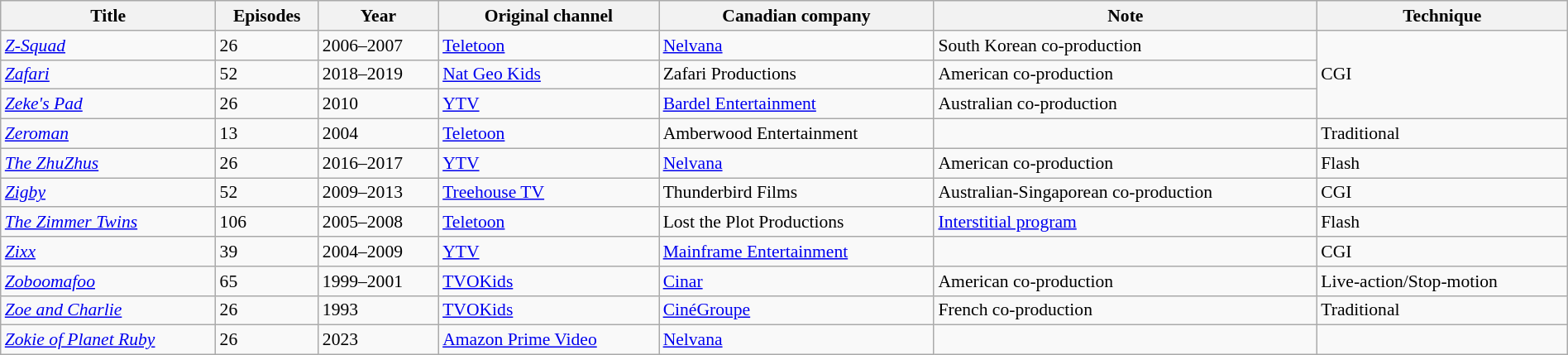<table class="wikitable sortable" style="text-align: left; font-size:90%; width:100%;">
<tr>
<th>Title</th>
<th>Episodes</th>
<th>Year</th>
<th>Original channel</th>
<th>Canadian company</th>
<th>Note</th>
<th>Technique</th>
</tr>
<tr>
<td><em><a href='#'>Z-Squad</a></em></td>
<td>26</td>
<td>2006–2007</td>
<td><a href='#'>Teletoon</a></td>
<td><a href='#'>Nelvana</a></td>
<td>South Korean co-production</td>
<td rowspan="3">CGI</td>
</tr>
<tr>
<td><em><a href='#'>Zafari</a></em></td>
<td>52</td>
<td>2018–2019</td>
<td><a href='#'>Nat Geo Kids</a></td>
<td>Zafari Productions</td>
<td>American co-production</td>
</tr>
<tr>
<td><em><a href='#'>Zeke's Pad</a></em></td>
<td>26</td>
<td>2010</td>
<td><a href='#'>YTV</a></td>
<td><a href='#'>Bardel Entertainment</a></td>
<td>Australian co-production</td>
</tr>
<tr>
<td><em><a href='#'>Zeroman</a></em></td>
<td>13</td>
<td>2004</td>
<td><a href='#'>Teletoon</a></td>
<td>Amberwood Entertainment</td>
<td></td>
<td>Traditional</td>
</tr>
<tr>
<td><em><a href='#'>The ZhuZhus</a></em></td>
<td>26</td>
<td>2016–2017</td>
<td><a href='#'>YTV</a></td>
<td><a href='#'>Nelvana</a></td>
<td>American co-production</td>
<td>Flash</td>
</tr>
<tr>
<td><em><a href='#'>Zigby</a></em></td>
<td>52</td>
<td>2009–2013</td>
<td><a href='#'>Treehouse TV</a></td>
<td>Thunderbird Films</td>
<td>Australian-Singaporean co-production</td>
<td>CGI</td>
</tr>
<tr>
<td><em><a href='#'>The Zimmer Twins</a></em></td>
<td>106</td>
<td>2005–2008</td>
<td><a href='#'>Teletoon</a></td>
<td>Lost the Plot Productions</td>
<td><a href='#'>Interstitial program</a></td>
<td>Flash</td>
</tr>
<tr>
<td><em><a href='#'>Zixx</a></em></td>
<td>39</td>
<td>2004–2009</td>
<td><a href='#'>YTV</a></td>
<td><a href='#'>Mainframe Entertainment</a></td>
<td></td>
<td>CGI</td>
</tr>
<tr>
<td><em><a href='#'>Zoboomafoo</a></em></td>
<td>65</td>
<td>1999–2001</td>
<td><a href='#'>TVOKids</a></td>
<td><a href='#'>Cinar</a></td>
<td>American co-production</td>
<td>Live-action/Stop-motion</td>
</tr>
<tr>
<td><em><a href='#'>Zoe and Charlie</a></em></td>
<td>26</td>
<td>1993</td>
<td><a href='#'>TVOKids</a></td>
<td><a href='#'>CinéGroupe</a></td>
<td>French co-production</td>
<td>Traditional</td>
</tr>
<tr>
<td><em><a href='#'>Zokie of Planet Ruby</a></em></td>
<td>26</td>
<td>2023</td>
<td><a href='#'>Amazon Prime Video</a></td>
<td><a href='#'>Nelvana</a></td>
<td></td>
<td></td>
</tr>
</table>
